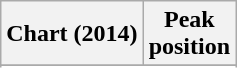<table class="wikitable sortable plainrowheaders" style="text-align:center">
<tr>
<th scope="col">Chart (2014)</th>
<th scope="col">Peak<br>position</th>
</tr>
<tr>
</tr>
<tr>
</tr>
<tr>
</tr>
<tr>
</tr>
</table>
